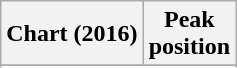<table class="wikitable plainrowheaders">
<tr>
<th scope="col">Chart (2016)</th>
<th scope="col">Peak<br>position</th>
</tr>
<tr>
</tr>
<tr>
</tr>
</table>
